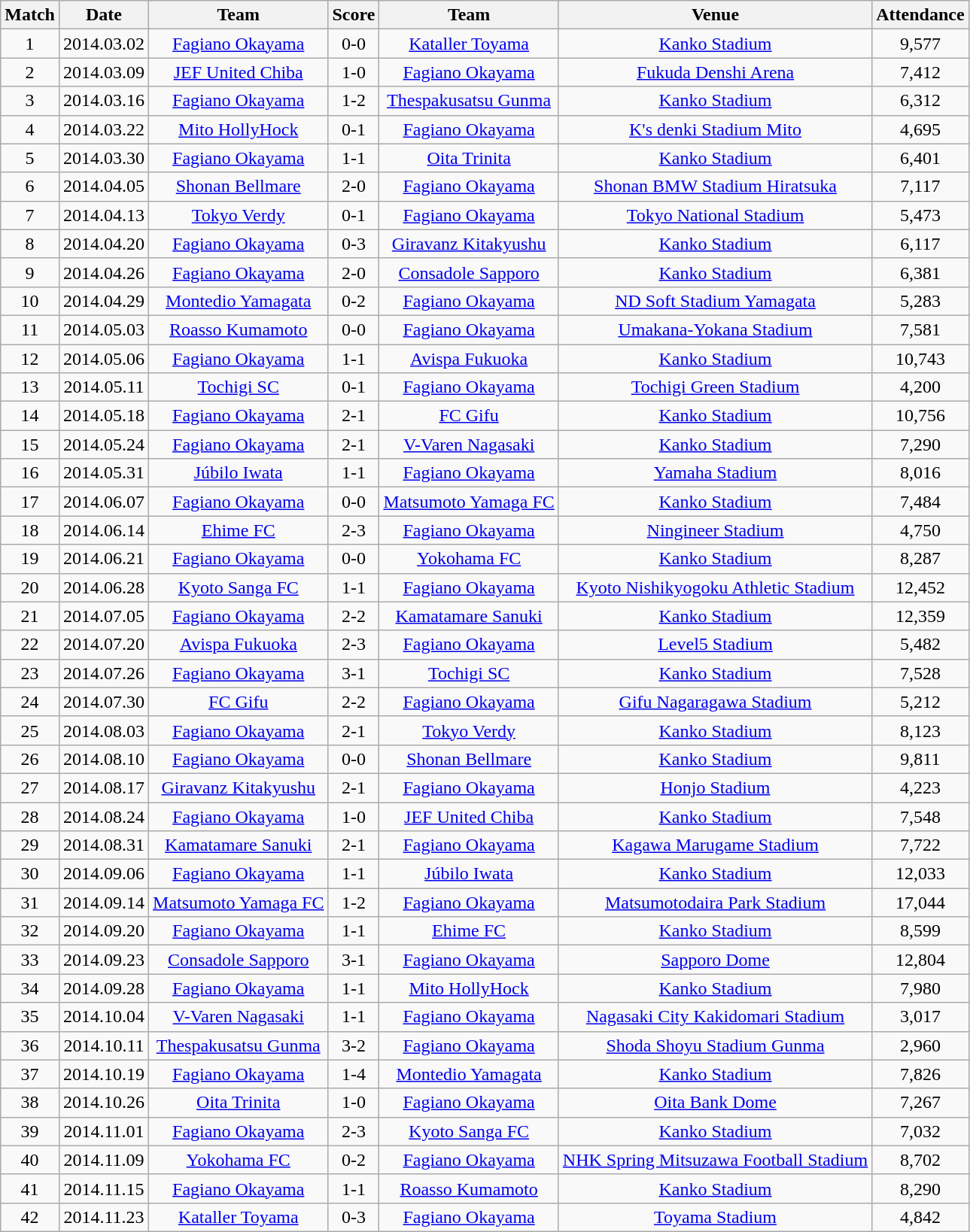<table class="wikitable" style="text-align:center;">
<tr>
<th>Match</th>
<th>Date</th>
<th>Team</th>
<th>Score</th>
<th>Team</th>
<th>Venue</th>
<th>Attendance</th>
</tr>
<tr>
<td>1</td>
<td>2014.03.02</td>
<td><a href='#'>Fagiano Okayama</a></td>
<td>0-0</td>
<td><a href='#'>Kataller Toyama</a></td>
<td><a href='#'>Kanko Stadium</a></td>
<td>9,577</td>
</tr>
<tr>
<td>2</td>
<td>2014.03.09</td>
<td><a href='#'>JEF United Chiba</a></td>
<td>1-0</td>
<td><a href='#'>Fagiano Okayama</a></td>
<td><a href='#'>Fukuda Denshi Arena</a></td>
<td>7,412</td>
</tr>
<tr>
<td>3</td>
<td>2014.03.16</td>
<td><a href='#'>Fagiano Okayama</a></td>
<td>1-2</td>
<td><a href='#'>Thespakusatsu Gunma</a></td>
<td><a href='#'>Kanko Stadium</a></td>
<td>6,312</td>
</tr>
<tr>
<td>4</td>
<td>2014.03.22</td>
<td><a href='#'>Mito HollyHock</a></td>
<td>0-1</td>
<td><a href='#'>Fagiano Okayama</a></td>
<td><a href='#'>K's denki Stadium Mito</a></td>
<td>4,695</td>
</tr>
<tr>
<td>5</td>
<td>2014.03.30</td>
<td><a href='#'>Fagiano Okayama</a></td>
<td>1-1</td>
<td><a href='#'>Oita Trinita</a></td>
<td><a href='#'>Kanko Stadium</a></td>
<td>6,401</td>
</tr>
<tr>
<td>6</td>
<td>2014.04.05</td>
<td><a href='#'>Shonan Bellmare</a></td>
<td>2-0</td>
<td><a href='#'>Fagiano Okayama</a></td>
<td><a href='#'>Shonan BMW Stadium Hiratsuka</a></td>
<td>7,117</td>
</tr>
<tr>
<td>7</td>
<td>2014.04.13</td>
<td><a href='#'>Tokyo Verdy</a></td>
<td>0-1</td>
<td><a href='#'>Fagiano Okayama</a></td>
<td><a href='#'>Tokyo National Stadium</a></td>
<td>5,473</td>
</tr>
<tr>
<td>8</td>
<td>2014.04.20</td>
<td><a href='#'>Fagiano Okayama</a></td>
<td>0-3</td>
<td><a href='#'>Giravanz Kitakyushu</a></td>
<td><a href='#'>Kanko Stadium</a></td>
<td>6,117</td>
</tr>
<tr>
<td>9</td>
<td>2014.04.26</td>
<td><a href='#'>Fagiano Okayama</a></td>
<td>2-0</td>
<td><a href='#'>Consadole Sapporo</a></td>
<td><a href='#'>Kanko Stadium</a></td>
<td>6,381</td>
</tr>
<tr>
<td>10</td>
<td>2014.04.29</td>
<td><a href='#'>Montedio Yamagata</a></td>
<td>0-2</td>
<td><a href='#'>Fagiano Okayama</a></td>
<td><a href='#'>ND Soft Stadium Yamagata</a></td>
<td>5,283</td>
</tr>
<tr>
<td>11</td>
<td>2014.05.03</td>
<td><a href='#'>Roasso Kumamoto</a></td>
<td>0-0</td>
<td><a href='#'>Fagiano Okayama</a></td>
<td><a href='#'>Umakana-Yokana Stadium</a></td>
<td>7,581</td>
</tr>
<tr>
<td>12</td>
<td>2014.05.06</td>
<td><a href='#'>Fagiano Okayama</a></td>
<td>1-1</td>
<td><a href='#'>Avispa Fukuoka</a></td>
<td><a href='#'>Kanko Stadium</a></td>
<td>10,743</td>
</tr>
<tr>
<td>13</td>
<td>2014.05.11</td>
<td><a href='#'>Tochigi SC</a></td>
<td>0-1</td>
<td><a href='#'>Fagiano Okayama</a></td>
<td><a href='#'>Tochigi Green Stadium</a></td>
<td>4,200</td>
</tr>
<tr>
<td>14</td>
<td>2014.05.18</td>
<td><a href='#'>Fagiano Okayama</a></td>
<td>2-1</td>
<td><a href='#'>FC Gifu</a></td>
<td><a href='#'>Kanko Stadium</a></td>
<td>10,756</td>
</tr>
<tr>
<td>15</td>
<td>2014.05.24</td>
<td><a href='#'>Fagiano Okayama</a></td>
<td>2-1</td>
<td><a href='#'>V-Varen Nagasaki</a></td>
<td><a href='#'>Kanko Stadium</a></td>
<td>7,290</td>
</tr>
<tr>
<td>16</td>
<td>2014.05.31</td>
<td><a href='#'>Júbilo Iwata</a></td>
<td>1-1</td>
<td><a href='#'>Fagiano Okayama</a></td>
<td><a href='#'>Yamaha Stadium</a></td>
<td>8,016</td>
</tr>
<tr>
<td>17</td>
<td>2014.06.07</td>
<td><a href='#'>Fagiano Okayama</a></td>
<td>0-0</td>
<td><a href='#'>Matsumoto Yamaga FC</a></td>
<td><a href='#'>Kanko Stadium</a></td>
<td>7,484</td>
</tr>
<tr>
<td>18</td>
<td>2014.06.14</td>
<td><a href='#'>Ehime FC</a></td>
<td>2-3</td>
<td><a href='#'>Fagiano Okayama</a></td>
<td><a href='#'>Ningineer Stadium</a></td>
<td>4,750</td>
</tr>
<tr>
<td>19</td>
<td>2014.06.21</td>
<td><a href='#'>Fagiano Okayama</a></td>
<td>0-0</td>
<td><a href='#'>Yokohama FC</a></td>
<td><a href='#'>Kanko Stadium</a></td>
<td>8,287</td>
</tr>
<tr>
<td>20</td>
<td>2014.06.28</td>
<td><a href='#'>Kyoto Sanga FC</a></td>
<td>1-1</td>
<td><a href='#'>Fagiano Okayama</a></td>
<td><a href='#'>Kyoto Nishikyogoku Athletic Stadium</a></td>
<td>12,452</td>
</tr>
<tr>
<td>21</td>
<td>2014.07.05</td>
<td><a href='#'>Fagiano Okayama</a></td>
<td>2-2</td>
<td><a href='#'>Kamatamare Sanuki</a></td>
<td><a href='#'>Kanko Stadium</a></td>
<td>12,359</td>
</tr>
<tr>
<td>22</td>
<td>2014.07.20</td>
<td><a href='#'>Avispa Fukuoka</a></td>
<td>2-3</td>
<td><a href='#'>Fagiano Okayama</a></td>
<td><a href='#'>Level5 Stadium</a></td>
<td>5,482</td>
</tr>
<tr>
<td>23</td>
<td>2014.07.26</td>
<td><a href='#'>Fagiano Okayama</a></td>
<td>3-1</td>
<td><a href='#'>Tochigi SC</a></td>
<td><a href='#'>Kanko Stadium</a></td>
<td>7,528</td>
</tr>
<tr>
<td>24</td>
<td>2014.07.30</td>
<td><a href='#'>FC Gifu</a></td>
<td>2-2</td>
<td><a href='#'>Fagiano Okayama</a></td>
<td><a href='#'>Gifu Nagaragawa Stadium</a></td>
<td>5,212</td>
</tr>
<tr>
<td>25</td>
<td>2014.08.03</td>
<td><a href='#'>Fagiano Okayama</a></td>
<td>2-1</td>
<td><a href='#'>Tokyo Verdy</a></td>
<td><a href='#'>Kanko Stadium</a></td>
<td>8,123</td>
</tr>
<tr>
<td>26</td>
<td>2014.08.10</td>
<td><a href='#'>Fagiano Okayama</a></td>
<td>0-0</td>
<td><a href='#'>Shonan Bellmare</a></td>
<td><a href='#'>Kanko Stadium</a></td>
<td>9,811</td>
</tr>
<tr>
<td>27</td>
<td>2014.08.17</td>
<td><a href='#'>Giravanz Kitakyushu</a></td>
<td>2-1</td>
<td><a href='#'>Fagiano Okayama</a></td>
<td><a href='#'>Honjo Stadium</a></td>
<td>4,223</td>
</tr>
<tr>
<td>28</td>
<td>2014.08.24</td>
<td><a href='#'>Fagiano Okayama</a></td>
<td>1-0</td>
<td><a href='#'>JEF United Chiba</a></td>
<td><a href='#'>Kanko Stadium</a></td>
<td>7,548</td>
</tr>
<tr>
<td>29</td>
<td>2014.08.31</td>
<td><a href='#'>Kamatamare Sanuki</a></td>
<td>2-1</td>
<td><a href='#'>Fagiano Okayama</a></td>
<td><a href='#'>Kagawa Marugame Stadium</a></td>
<td>7,722</td>
</tr>
<tr>
<td>30</td>
<td>2014.09.06</td>
<td><a href='#'>Fagiano Okayama</a></td>
<td>1-1</td>
<td><a href='#'>Júbilo Iwata</a></td>
<td><a href='#'>Kanko Stadium</a></td>
<td>12,033</td>
</tr>
<tr>
<td>31</td>
<td>2014.09.14</td>
<td><a href='#'>Matsumoto Yamaga FC</a></td>
<td>1-2</td>
<td><a href='#'>Fagiano Okayama</a></td>
<td><a href='#'>Matsumotodaira Park Stadium</a></td>
<td>17,044</td>
</tr>
<tr>
<td>32</td>
<td>2014.09.20</td>
<td><a href='#'>Fagiano Okayama</a></td>
<td>1-1</td>
<td><a href='#'>Ehime FC</a></td>
<td><a href='#'>Kanko Stadium</a></td>
<td>8,599</td>
</tr>
<tr>
<td>33</td>
<td>2014.09.23</td>
<td><a href='#'>Consadole Sapporo</a></td>
<td>3-1</td>
<td><a href='#'>Fagiano Okayama</a></td>
<td><a href='#'>Sapporo Dome</a></td>
<td>12,804</td>
</tr>
<tr>
<td>34</td>
<td>2014.09.28</td>
<td><a href='#'>Fagiano Okayama</a></td>
<td>1-1</td>
<td><a href='#'>Mito HollyHock</a></td>
<td><a href='#'>Kanko Stadium</a></td>
<td>7,980</td>
</tr>
<tr>
<td>35</td>
<td>2014.10.04</td>
<td><a href='#'>V-Varen Nagasaki</a></td>
<td>1-1</td>
<td><a href='#'>Fagiano Okayama</a></td>
<td><a href='#'>Nagasaki City Kakidomari Stadium</a></td>
<td>3,017</td>
</tr>
<tr>
<td>36</td>
<td>2014.10.11</td>
<td><a href='#'>Thespakusatsu Gunma</a></td>
<td>3-2</td>
<td><a href='#'>Fagiano Okayama</a></td>
<td><a href='#'>Shoda Shoyu Stadium Gunma</a></td>
<td>2,960</td>
</tr>
<tr>
<td>37</td>
<td>2014.10.19</td>
<td><a href='#'>Fagiano Okayama</a></td>
<td>1-4</td>
<td><a href='#'>Montedio Yamagata</a></td>
<td><a href='#'>Kanko Stadium</a></td>
<td>7,826</td>
</tr>
<tr>
<td>38</td>
<td>2014.10.26</td>
<td><a href='#'>Oita Trinita</a></td>
<td>1-0</td>
<td><a href='#'>Fagiano Okayama</a></td>
<td><a href='#'>Oita Bank Dome</a></td>
<td>7,267</td>
</tr>
<tr>
<td>39</td>
<td>2014.11.01</td>
<td><a href='#'>Fagiano Okayama</a></td>
<td>2-3</td>
<td><a href='#'>Kyoto Sanga FC</a></td>
<td><a href='#'>Kanko Stadium</a></td>
<td>7,032</td>
</tr>
<tr>
<td>40</td>
<td>2014.11.09</td>
<td><a href='#'>Yokohama FC</a></td>
<td>0-2</td>
<td><a href='#'>Fagiano Okayama</a></td>
<td><a href='#'>NHK Spring Mitsuzawa Football Stadium</a></td>
<td>8,702</td>
</tr>
<tr>
<td>41</td>
<td>2014.11.15</td>
<td><a href='#'>Fagiano Okayama</a></td>
<td>1-1</td>
<td><a href='#'>Roasso Kumamoto</a></td>
<td><a href='#'>Kanko Stadium</a></td>
<td>8,290</td>
</tr>
<tr>
<td>42</td>
<td>2014.11.23</td>
<td><a href='#'>Kataller Toyama</a></td>
<td>0-3</td>
<td><a href='#'>Fagiano Okayama</a></td>
<td><a href='#'>Toyama Stadium</a></td>
<td>4,842</td>
</tr>
</table>
